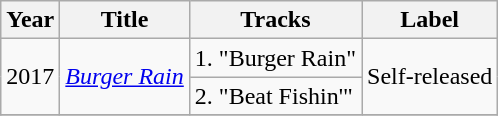<table class="wikitable">
<tr>
<th><strong>Year</strong></th>
<th><strong>Title</strong></th>
<th><strong>Tracks</strong></th>
<th><strong>Label</strong></th>
</tr>
<tr>
<td rowspan=2>2017</td>
<td rowspan=2><em><a href='#'>Burger Rain</a></em></td>
<td>1. "Burger Rain"</td>
<td rowspan=2>Self-released</td>
</tr>
<tr>
<td>2. "Beat Fishin'"</td>
</tr>
<tr>
</tr>
</table>
